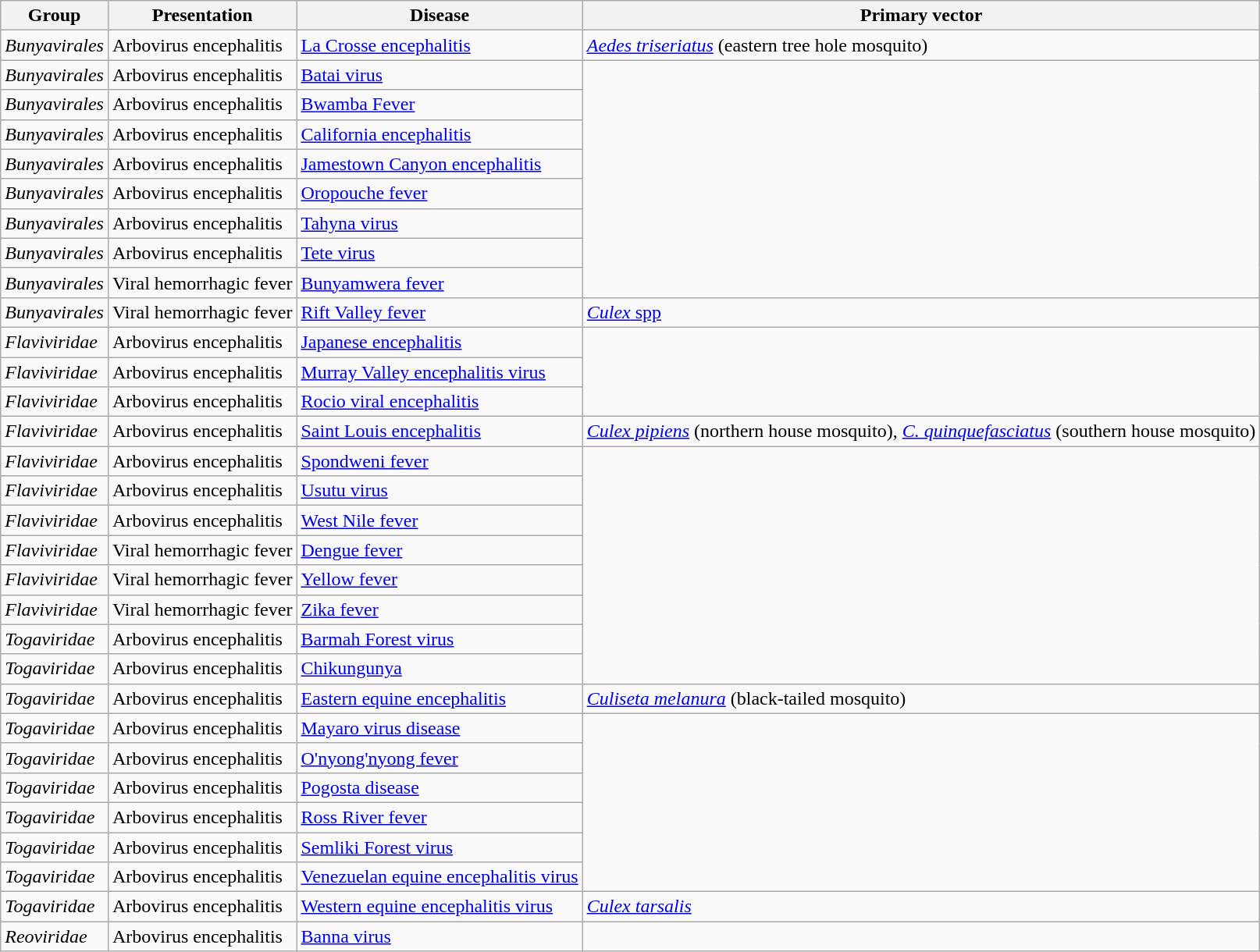<table class="wikitable sortable">
<tr>
<th>Group</th>
<th>Presentation</th>
<th>Disease</th>
<th>Primary vector</th>
</tr>
<tr>
<td><em>Bunyavirales</em></td>
<td>Arbovirus encephalitis</td>
<td><a href='#'>La Crosse encephalitis</a></td>
<td><em><a href='#'>Aedes triseriatus</a></em> (eastern tree hole mosquito)</td>
</tr>
<tr>
<td><em>Bunyavirales</em></td>
<td>Arbovirus encephalitis</td>
<td><a href='#'>Batai virus</a></td>
</tr>
<tr>
<td><em>Bunyavirales</em></td>
<td>Arbovirus encephalitis</td>
<td><a href='#'>Bwamba Fever</a></td>
</tr>
<tr>
<td><em>Bunyavirales</em></td>
<td>Arbovirus encephalitis</td>
<td><a href='#'>California encephalitis</a></td>
</tr>
<tr>
<td><em>Bunyavirales</em></td>
<td>Arbovirus encephalitis</td>
<td><a href='#'>Jamestown Canyon encephalitis</a></td>
</tr>
<tr>
<td><em>Bunyavirales</em></td>
<td>Arbovirus encephalitis</td>
<td><a href='#'>Oropouche fever</a></td>
</tr>
<tr>
<td><em>Bunyavirales</em></td>
<td>Arbovirus encephalitis</td>
<td><a href='#'>Tahyna virus</a></td>
</tr>
<tr>
<td><em>Bunyavirales</em></td>
<td>Arbovirus encephalitis</td>
<td><a href='#'>Tete virus</a></td>
</tr>
<tr>
<td><em>Bunyavirales</em></td>
<td>Viral hemorrhagic fever</td>
<td><a href='#'>Bunyamwera fever</a></td>
</tr>
<tr>
<td><em>Bunyavirales</em></td>
<td>Viral hemorrhagic fever</td>
<td><a href='#'>Rift Valley fever</a></td>
<td><a href='#'><em>Culex</em> spp</a></td>
</tr>
<tr>
<td><em>Flaviviridae</em></td>
<td>Arbovirus encephalitis</td>
<td><a href='#'>Japanese encephalitis</a></td>
</tr>
<tr>
<td><em>Flaviviridae</em></td>
<td>Arbovirus encephalitis</td>
<td><a href='#'>Murray Valley encephalitis virus</a></td>
</tr>
<tr>
<td><em>Flaviviridae</em></td>
<td>Arbovirus encephalitis</td>
<td><a href='#'>Rocio viral encephalitis</a></td>
</tr>
<tr>
<td><em>Flaviviridae</em></td>
<td>Arbovirus encephalitis</td>
<td><a href='#'>Saint Louis encephalitis</a></td>
<td><em><a href='#'>Culex pipiens</a></em> (northern house mosquito), <em><a href='#'>C. quinquefasciatus</a></em> (southern house mosquito)</td>
</tr>
<tr>
<td><em>Flaviviridae</em></td>
<td>Arbovirus encephalitis</td>
<td><a href='#'>Spondweni fever</a></td>
</tr>
<tr>
<td><em>Flaviviridae</em></td>
<td>Arbovirus encephalitis</td>
<td><a href='#'>Usutu virus</a></td>
</tr>
<tr>
<td><em>Flaviviridae</em></td>
<td>Arbovirus encephalitis</td>
<td><a href='#'>West Nile fever</a></td>
</tr>
<tr>
<td><em>Flaviviridae</em></td>
<td>Viral hemorrhagic fever</td>
<td><a href='#'>Dengue fever</a></td>
</tr>
<tr>
<td><em>Flaviviridae</em></td>
<td>Viral hemorrhagic fever</td>
<td><a href='#'>Yellow fever</a></td>
</tr>
<tr>
<td><em>Flaviviridae</em></td>
<td>Viral hemorrhagic fever</td>
<td><a href='#'>Zika fever</a></td>
</tr>
<tr>
<td><em>Togaviridae</em></td>
<td>Arbovirus encephalitis</td>
<td><a href='#'>Barmah Forest virus</a></td>
</tr>
<tr>
<td><em>Togaviridae</em></td>
<td>Arbovirus encephalitis</td>
<td><a href='#'>Chikungunya</a></td>
</tr>
<tr>
<td><em>Togaviridae</em></td>
<td>Arbovirus encephalitis</td>
<td><a href='#'>Eastern equine encephalitis</a></td>
<td><em><a href='#'>Culiseta melanura</a></em> (black-tailed mosquito)</td>
</tr>
<tr>
<td><em>Togaviridae</em></td>
<td>Arbovirus encephalitis</td>
<td><a href='#'>Mayaro virus disease</a></td>
</tr>
<tr>
<td><em>Togaviridae</em></td>
<td>Arbovirus encephalitis</td>
<td><a href='#'>O'nyong'nyong fever</a></td>
</tr>
<tr>
<td><em>Togaviridae</em></td>
<td>Arbovirus encephalitis</td>
<td><a href='#'>Pogosta disease</a></td>
</tr>
<tr>
<td><em>Togaviridae</em></td>
<td>Arbovirus encephalitis</td>
<td><a href='#'>Ross River fever</a></td>
</tr>
<tr>
<td><em>Togaviridae</em></td>
<td>Arbovirus encephalitis</td>
<td><a href='#'>Semliki Forest virus</a></td>
</tr>
<tr>
<td><em>Togaviridae</em></td>
<td>Arbovirus encephalitis</td>
<td><a href='#'>Venezuelan equine encephalitis virus</a></td>
</tr>
<tr>
<td><em>Togaviridae</em></td>
<td>Arbovirus encephalitis</td>
<td><a href='#'>Western equine encephalitis virus</a></td>
<td><em><a href='#'>Culex tarsalis</a></em></td>
</tr>
<tr>
<td><em>Reoviridae</em></td>
<td>Arbovirus encephalitis</td>
<td><a href='#'>Banna virus</a></td>
</tr>
</table>
